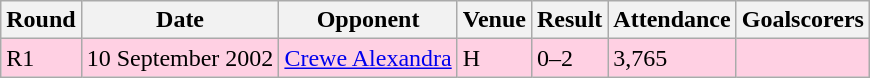<table class="wikitable">
<tr>
<th>Round</th>
<th>Date</th>
<th>Opponent</th>
<th>Venue</th>
<th>Result</th>
<th>Attendance</th>
<th>Goalscorers</th>
</tr>
<tr style="background-color: #ffd0e3;">
<td>R1</td>
<td>10 September 2002</td>
<td><a href='#'>Crewe Alexandra</a></td>
<td>H</td>
<td>0–2</td>
<td>3,765</td>
<td></td>
</tr>
</table>
